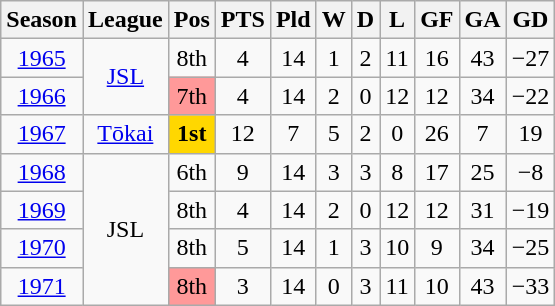<table class="wikitable" style="text-align: center;">
<tr>
<th>Season</th>
<th>League</th>
<th>Pos</th>
<th>PTS</th>
<th>Pld</th>
<th>W</th>
<th>D</th>
<th>L</th>
<th>GF</th>
<th>GA</th>
<th>GD</th>
</tr>
<tr>
<td><a href='#'>1965</a></td>
<td rowspan="2"><a href='#'>JSL</a></td>
<td>8th</td>
<td>4</td>
<td>14</td>
<td>1</td>
<td>2</td>
<td>11</td>
<td>16</td>
<td>43</td>
<td>−27</td>
</tr>
<tr>
<td><a href='#'>1966</a></td>
<td bgcolor=#ff9999>7th</td>
<td>4</td>
<td>14</td>
<td>2</td>
<td>0</td>
<td>12</td>
<td>12</td>
<td>34</td>
<td>−22</td>
</tr>
<tr>
<td><a href='#'>1967</a></td>
<td><a href='#'>Tōkai</a></td>
<td bgcolor=gold><strong>1st</strong></td>
<td>12</td>
<td>7</td>
<td>5</td>
<td>2</td>
<td>0</td>
<td>26</td>
<td>7</td>
<td>19</td>
</tr>
<tr>
<td><a href='#'>1968</a></td>
<td rowspan="4">JSL</td>
<td>6th</td>
<td>9</td>
<td>14</td>
<td>3</td>
<td>3</td>
<td>8</td>
<td>17</td>
<td>25</td>
<td>−8</td>
</tr>
<tr>
<td><a href='#'>1969</a></td>
<td>8th</td>
<td>4</td>
<td>14</td>
<td>2</td>
<td>0</td>
<td>12</td>
<td>12</td>
<td>31</td>
<td>−19</td>
</tr>
<tr>
<td><a href='#'>1970</a></td>
<td>8th</td>
<td>5</td>
<td>14</td>
<td>1</td>
<td>3</td>
<td>10</td>
<td>9</td>
<td>34</td>
<td>−25</td>
</tr>
<tr>
<td><a href='#'>1971</a></td>
<td bgcolor=#ff9999>8th</td>
<td>3</td>
<td>14</td>
<td>0</td>
<td>3</td>
<td>11</td>
<td>10</td>
<td>43</td>
<td>−33</td>
</tr>
</table>
